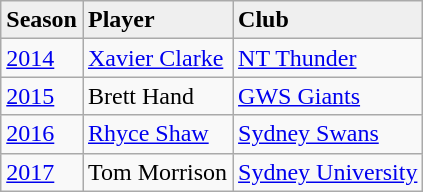<table class="wikitable">
<tr style="background:#efefef;">
<td><strong>Season</strong></td>
<td><strong>Player</strong></td>
<td><strong>Club</strong></td>
</tr>
<tr>
<td><a href='#'>2014</a></td>
<td><a href='#'>Xavier Clarke</a></td>
<td><a href='#'>NT Thunder</a></td>
</tr>
<tr>
<td><a href='#'>2015</a></td>
<td>Brett Hand</td>
<td><a href='#'>GWS Giants</a></td>
</tr>
<tr>
<td><a href='#'>2016</a></td>
<td><a href='#'>Rhyce Shaw</a></td>
<td><a href='#'>Sydney Swans</a></td>
</tr>
<tr>
<td><a href='#'>2017</a></td>
<td>Tom Morrison</td>
<td><a href='#'>Sydney University</a></td>
</tr>
</table>
